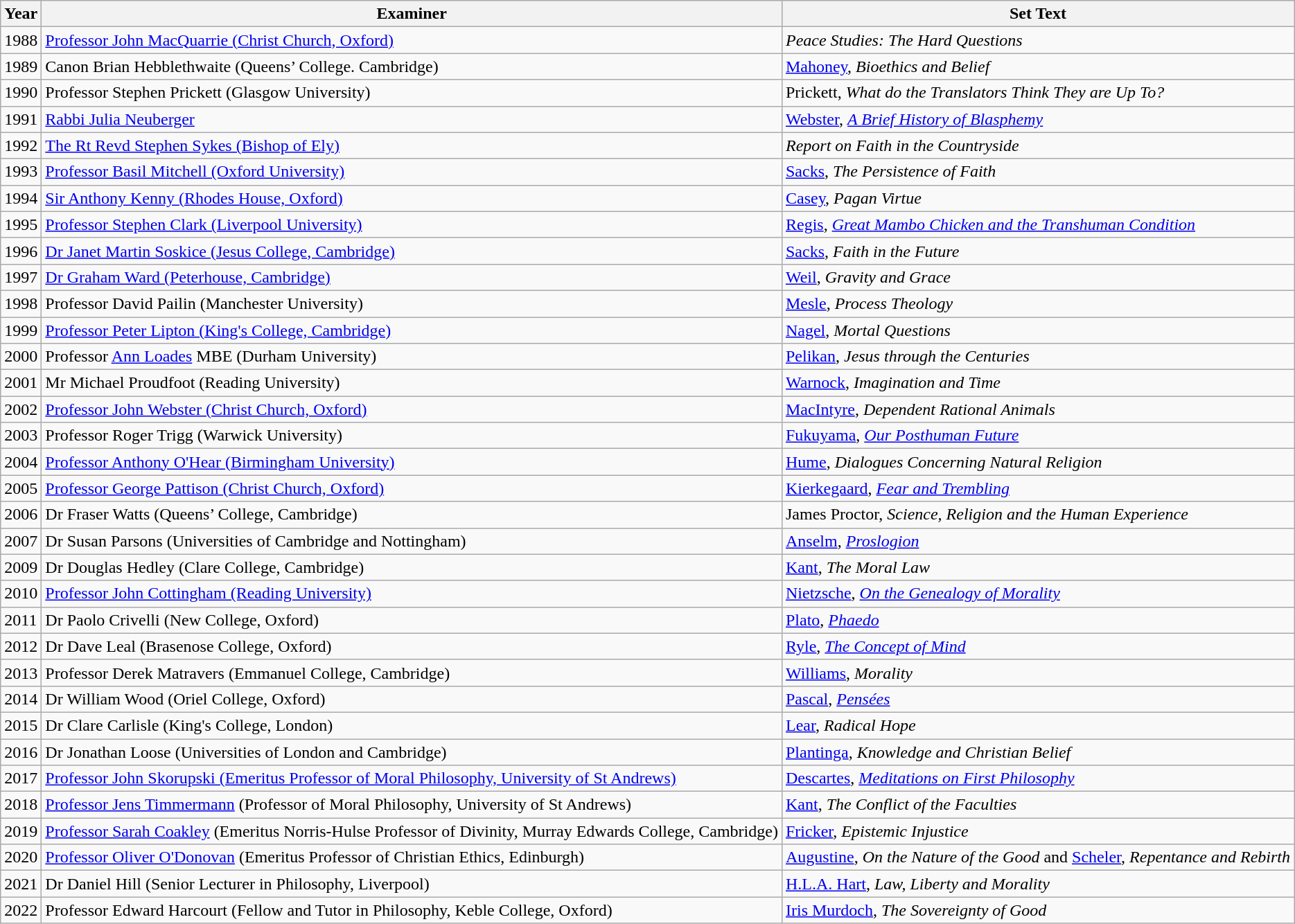<table class="wikitable">
<tr>
<th>Year</th>
<th>Examiner</th>
<th>Set Text</th>
</tr>
<tr>
<td>1988</td>
<td><a href='#'>Professor John MacQuarrie (Christ Church, Oxford)</a></td>
<td><em>Peace Studies: The Hard Questions</em></td>
</tr>
<tr>
<td>1989</td>
<td>Canon Brian Hebblethwaite (Queens’ College. Cambridge)</td>
<td><a href='#'>Mahoney</a>, <em>Bioethics and Belief</em></td>
</tr>
<tr>
<td>1990</td>
<td>Professor Stephen Prickett (Glasgow University)</td>
<td>Prickett, <em>What do the Translators Think They are Up To?</em></td>
</tr>
<tr>
<td>1991</td>
<td><a href='#'>Rabbi Julia Neuberger</a></td>
<td><a href='#'>Webster</a>, <em><a href='#'>A Brief History of Blasphemy</a></em></td>
</tr>
<tr>
<td>1992</td>
<td><a href='#'>The Rt Revd Stephen Sykes (Bishop of Ely)</a></td>
<td><em>Report on Faith in the Countryside</em></td>
</tr>
<tr>
<td>1993</td>
<td><a href='#'>Professor Basil Mitchell (Oxford University)</a></td>
<td><a href='#'>Sacks</a>, <em>The Persistence of Faith</em></td>
</tr>
<tr>
<td>1994</td>
<td><a href='#'>Sir Anthony Kenny (Rhodes House, Oxford)</a></td>
<td><a href='#'>Casey</a>, <em>Pagan Virtue</em></td>
</tr>
<tr>
<td>1995</td>
<td><a href='#'>Professor Stephen Clark (Liverpool University)</a></td>
<td><a href='#'>Regis</a>, <em><a href='#'>Great Mambo Chicken and the Transhuman Condition</a></em></td>
</tr>
<tr>
<td>1996</td>
<td><a href='#'>Dr Janet Martin Soskice (Jesus College, Cambridge)</a></td>
<td><a href='#'>Sacks</a>, <em>Faith in the Future</em></td>
</tr>
<tr>
<td>1997</td>
<td><a href='#'>Dr Graham Ward (Peterhouse, Cambridge)</a></td>
<td><a href='#'>Weil</a>, <em>Gravity and Grace</em></td>
</tr>
<tr>
<td>1998</td>
<td>Professor David Pailin (Manchester University)</td>
<td><a href='#'>Mesle</a>, <em>Process Theology</em></td>
</tr>
<tr>
<td>1999</td>
<td><a href='#'>Professor Peter Lipton (King's College, Cambridge)</a></td>
<td><a href='#'>Nagel</a>, <em>Mortal Questions</em></td>
</tr>
<tr>
<td>2000</td>
<td>Professor <a href='#'>Ann Loades</a> MBE (Durham University)</td>
<td><a href='#'>Pelikan</a>, <em>Jesus through the Centuries</em></td>
</tr>
<tr>
<td>2001</td>
<td>Mr Michael Proudfoot (Reading University)</td>
<td><a href='#'>Warnock</a>, <em>Imagination and Time</em></td>
</tr>
<tr>
<td>2002</td>
<td><a href='#'>Professor John Webster (Christ Church, Oxford)</a></td>
<td><a href='#'>MacIntyre</a>, <em>Dependent Rational Animals</em></td>
</tr>
<tr>
<td>2003</td>
<td>Professor Roger Trigg (Warwick University)</td>
<td><a href='#'>Fukuyama</a>, <em><a href='#'>Our Posthuman Future</a></em></td>
</tr>
<tr>
<td>2004</td>
<td><a href='#'>Professor Anthony O'Hear (Birmingham University)</a></td>
<td><a href='#'>Hume</a>, <em>Dialogues Concerning Natural Religion</em></td>
</tr>
<tr>
<td>2005</td>
<td><a href='#'>Professor George Pattison (Christ Church, Oxford)</a></td>
<td><a href='#'>Kierkegaard</a>, <em><a href='#'>Fear and Trembling</a></em></td>
</tr>
<tr>
<td>2006</td>
<td>Dr Fraser Watts (Queens’ College, Cambridge)</td>
<td>James Proctor, <em>Science, Religion and the Human Experience</em></td>
</tr>
<tr>
<td>2007</td>
<td>Dr Susan Parsons (Universities of Cambridge and Nottingham)</td>
<td><a href='#'>Anselm</a>, <em><a href='#'>Proslogion</a></em></td>
</tr>
<tr>
<td>2009</td>
<td>Dr Douglas Hedley (Clare College, Cambridge)</td>
<td><a href='#'>Kant</a>, <em>The Moral Law</em></td>
</tr>
<tr>
<td>2010</td>
<td><a href='#'>Professor John Cottingham (Reading University)</a></td>
<td><a href='#'>Nietzsche</a>, <em><a href='#'>On the Genealogy of Morality</a></em></td>
</tr>
<tr>
<td>2011</td>
<td>Dr Paolo Crivelli (New College, Oxford)</td>
<td><a href='#'>Plato</a>, <em><a href='#'>Phaedo</a></em></td>
</tr>
<tr>
<td>2012</td>
<td>Dr Dave Leal (Brasenose College, Oxford)</td>
<td><a href='#'>Ryle</a>, <em><a href='#'>The Concept of Mind</a></em></td>
</tr>
<tr>
<td>2013</td>
<td>Professor Derek Matravers (Emmanuel College, Cambridge)</td>
<td><a href='#'>Williams</a>, <em>Morality</em></td>
</tr>
<tr>
<td>2014</td>
<td>Dr William Wood (Oriel College, Oxford)</td>
<td><a href='#'>Pascal</a>, <em><a href='#'>Pensées</a></em></td>
</tr>
<tr>
<td>2015</td>
<td>Dr Clare Carlisle (King's College, London)</td>
<td><a href='#'>Lear</a>, <em>Radical Hope</em></td>
</tr>
<tr>
<td>2016</td>
<td>Dr Jonathan Loose (Universities of London and Cambridge)</td>
<td><a href='#'>Plantinga</a>, <em>Knowledge and Christian Belief</em></td>
</tr>
<tr>
<td>2017</td>
<td><a href='#'>Professor John Skorupski (Emeritus Professor of Moral Philosophy, University of St Andrews)</a></td>
<td><a href='#'>Descartes</a>, <em><a href='#'>Meditations on First Philosophy</a></em></td>
</tr>
<tr>
<td>2018</td>
<td><a href='#'>Professor Jens Timmermann</a> (Professor of Moral Philosophy, University of St Andrews)</td>
<td><a href='#'>Kant</a>, <em>The Conflict of the Faculties</em></td>
</tr>
<tr>
<td>2019</td>
<td><a href='#'>Professor Sarah Coakley</a> (Emeritus Norris-Hulse Professor of Divinity, Murray Edwards College, Cambridge)</td>
<td><a href='#'>Fricker</a>, <em>Epistemic Injustice</em></td>
</tr>
<tr>
<td>2020</td>
<td><a href='#'>Professor Oliver O'Donovan</a> (Emeritus Professor of Christian Ethics, Edinburgh)</td>
<td><a href='#'>Augustine</a>, <em>On the Nature of the Good</em> and <a href='#'>Scheler</a>, <em>Repentance and Rebirth</em></td>
</tr>
<tr>
<td>2021</td>
<td>Dr Daniel Hill (Senior Lecturer in Philosophy, Liverpool)</td>
<td><a href='#'>H.L.A. Hart</a>, <em>Law, Liberty and Morality</em></td>
</tr>
<tr>
<td>2022</td>
<td>Professor Edward Harcourt (Fellow and Tutor in Philosophy, Keble College, Oxford)</td>
<td><a href='#'>Iris Murdoch</a>, <em>The Sovereignty of Good</em></td>
</tr>
</table>
